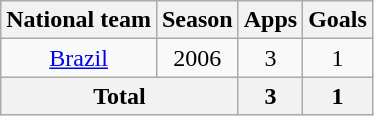<table class="wikitable" style="text-align: center;">
<tr>
<th>National team</th>
<th>Season</th>
<th>Apps</th>
<th>Goals</th>
</tr>
<tr>
<td><a href='#'>Brazil</a></td>
<td>2006</td>
<td>3</td>
<td>1</td>
</tr>
<tr>
<th colspan="2">Total</th>
<th>3</th>
<th>1</th>
</tr>
</table>
